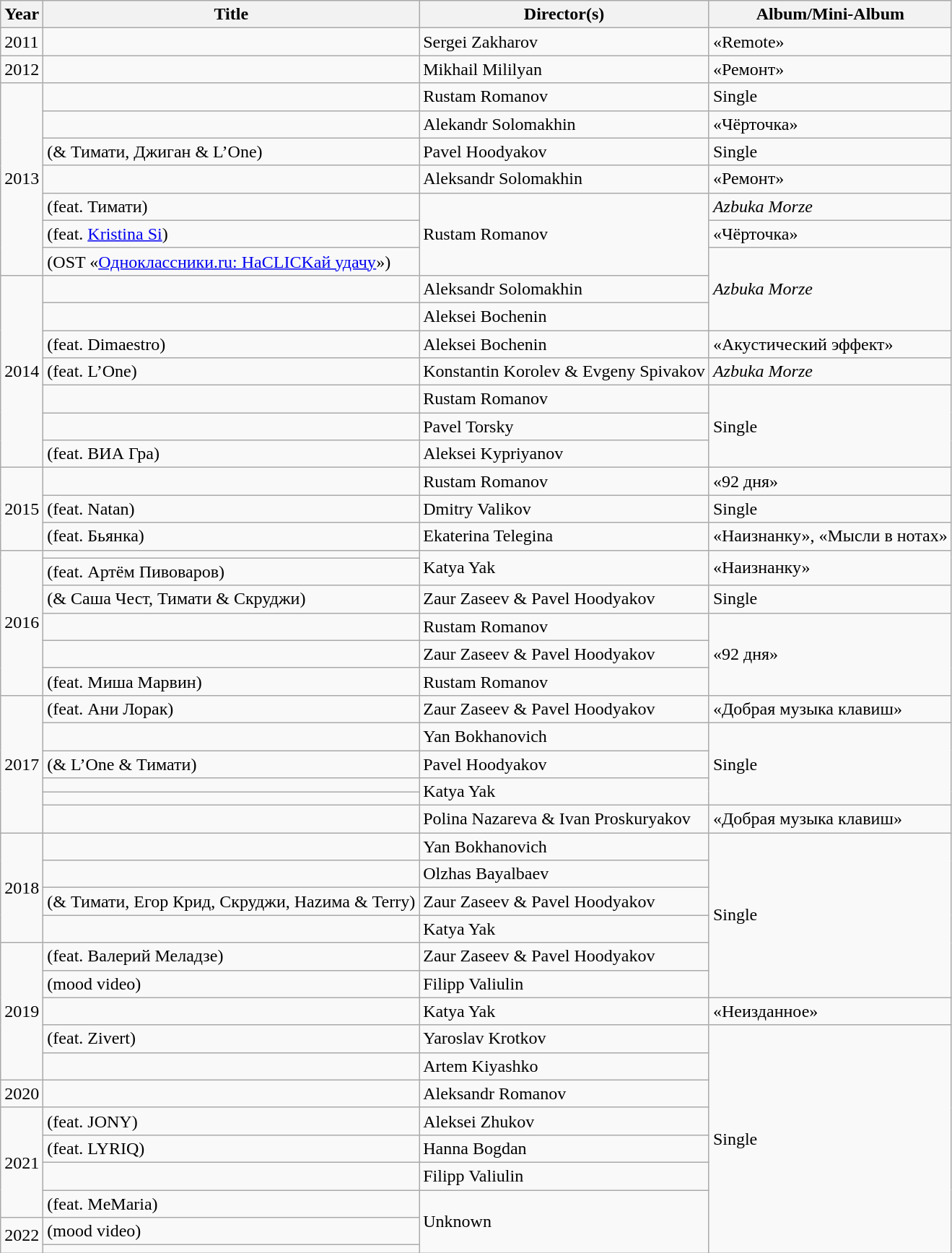<table class="wikitable">
<tr>
<th>Year</th>
<th>Title</th>
<th>Director(s)</th>
<th>Album/Mini-Album</th>
</tr>
<tr>
<td>2011</td>
<td></td>
<td>Sergei Zakharov</td>
<td>«Remote»</td>
</tr>
<tr>
<td>2012</td>
<td></td>
<td>Mikhail Mililyan</td>
<td>«Ремонт»</td>
</tr>
<tr>
<td rowspan="7">2013</td>
<td></td>
<td>Rustam Romanov</td>
<td>Single</td>
</tr>
<tr>
<td></td>
<td>Alekandr Solomakhin</td>
<td>«Чёрточка»</td>
</tr>
<tr>
<td> (& Тимати, Джиган & L’One)</td>
<td>Pavel Hoodyakov</td>
<td>Single</td>
</tr>
<tr>
<td></td>
<td>Aleksandr Solomakhin</td>
<td>«Ремонт»</td>
</tr>
<tr>
<td> (feat. Тимати)</td>
<td rowspan="3">Rustam Romanov</td>
<td><em>Azbuka Morze</em></td>
</tr>
<tr>
<td> (feat. <a href='#'>Kristina Si</a>)</td>
<td>«Чёрточка»</td>
</tr>
<tr>
<td> (OST «<a href='#'>Одноклассники.ru: НаCLICKай удачу</a>»)</td>
<td rowspan="3"><em>Azbuka Morze</em></td>
</tr>
<tr>
<td rowspan="7">2014</td>
<td></td>
<td>Aleksandr Solomakhin</td>
</tr>
<tr>
<td></td>
<td>Aleksei Bochenin</td>
</tr>
<tr>
<td> (feat. Dimaestro)</td>
<td>Aleksei Bochenin</td>
<td>«Акустический эффект»</td>
</tr>
<tr>
<td> (feat. L’One)</td>
<td>Konstantin Korolev & Evgeny Spivakov</td>
<td><em>Azbuka Morze</em></td>
</tr>
<tr>
<td></td>
<td>Rustam Romanov</td>
<td rowspan="3">Single</td>
</tr>
<tr>
<td></td>
<td>Pavel Torsky</td>
</tr>
<tr>
<td> (feat. ВИА Гра)</td>
<td>Aleksei Kypriyanov</td>
</tr>
<tr>
<td rowspan="3">2015</td>
<td></td>
<td>Rustam Romanov</td>
<td>«92 дня»</td>
</tr>
<tr>
<td> (feat. Natan)</td>
<td>Dmitry Valikov</td>
<td>Single</td>
</tr>
<tr>
<td> (feat. Бьянка)</td>
<td>Ekaterina Telegina</td>
<td>«Наизнанку», «Мысли в нотах»</td>
</tr>
<tr>
<td rowspan="6">2016</td>
<td></td>
<td rowspan="2">Katya Yak</td>
<td rowspan="2">«Наизнанку»</td>
</tr>
<tr>
<td> (feat. Артём Пивоваров)</td>
</tr>
<tr>
<td> (& Саша Чест, Тимати & Скруджи)</td>
<td>Zaur Zaseev & Pavel Hoodyakov</td>
<td>Single</td>
</tr>
<tr>
<td></td>
<td>Rustam Romanov</td>
<td rowspan="3">«92 дня»</td>
</tr>
<tr>
<td></td>
<td>Zaur Zaseev & Pavel Hoodyakov</td>
</tr>
<tr>
<td> (feat. Миша Марвин)</td>
<td>Rustam Romanov</td>
</tr>
<tr>
<td rowspan="6">2017</td>
<td> (feat. Ани Лорак)</td>
<td>Zaur Zaseev & Pavel Hoodyakov</td>
<td>«Добрая музыка клавиш»</td>
</tr>
<tr>
<td></td>
<td>Yan Bokhanovich</td>
<td rowspan="4">Single</td>
</tr>
<tr>
<td> (& L’One & Тимати)</td>
<td>Pavel Hoodyakov</td>
</tr>
<tr>
<td></td>
<td rowspan="2">Katya Yak</td>
</tr>
<tr>
<td></td>
</tr>
<tr>
<td></td>
<td>Polina Nazareva & Ivan Proskuryakov</td>
<td>«Добрая музыка клавиш»</td>
</tr>
<tr>
<td rowspan="4">2018</td>
<td></td>
<td>Yan Bokhanovich</td>
<td rowspan="6">Single</td>
</tr>
<tr>
<td></td>
<td>Olzhas Bayalbaev</td>
</tr>
<tr>
<td> (& Тимати, Егор Крид, Скруджи, Наzима & Terry)</td>
<td>Zaur Zaseev & Pavel Hoodyakov</td>
</tr>
<tr>
<td></td>
<td>Katya Yak</td>
</tr>
<tr>
<td rowspan="5">2019</td>
<td> (feat. Валерий Меладзе)</td>
<td>Zaur Zaseev & Pavel Hoodyakov</td>
</tr>
<tr>
<td> (mood video)</td>
<td>Filipp Valiulin</td>
</tr>
<tr>
<td></td>
<td>Katya Yak</td>
<td>«Неизданное»</td>
</tr>
<tr>
<td> (feat. Zivert)</td>
<td>Yaroslav Krotkov</td>
<td rowspan="9">Single</td>
</tr>
<tr>
<td></td>
<td>Artem Kiyashko</td>
</tr>
<tr>
<td>2020</td>
<td></td>
<td>Aleksandr Romanov</td>
</tr>
<tr>
<td rowspan="4">2021</td>
<td> (feat. JONY)</td>
<td>Aleksei Zhukov</td>
</tr>
<tr>
<td> (feat. LYRIQ)</td>
<td>Hanna Bogdan</td>
</tr>
<tr>
<td></td>
<td>Filipp Valiulin</td>
</tr>
<tr>
<td> (feat. MeMaria)</td>
<td rowspan="3">Unknown</td>
</tr>
<tr>
<td rowspan="2">2022</td>
<td> (mood video)</td>
</tr>
<tr>
<td></td>
</tr>
</table>
